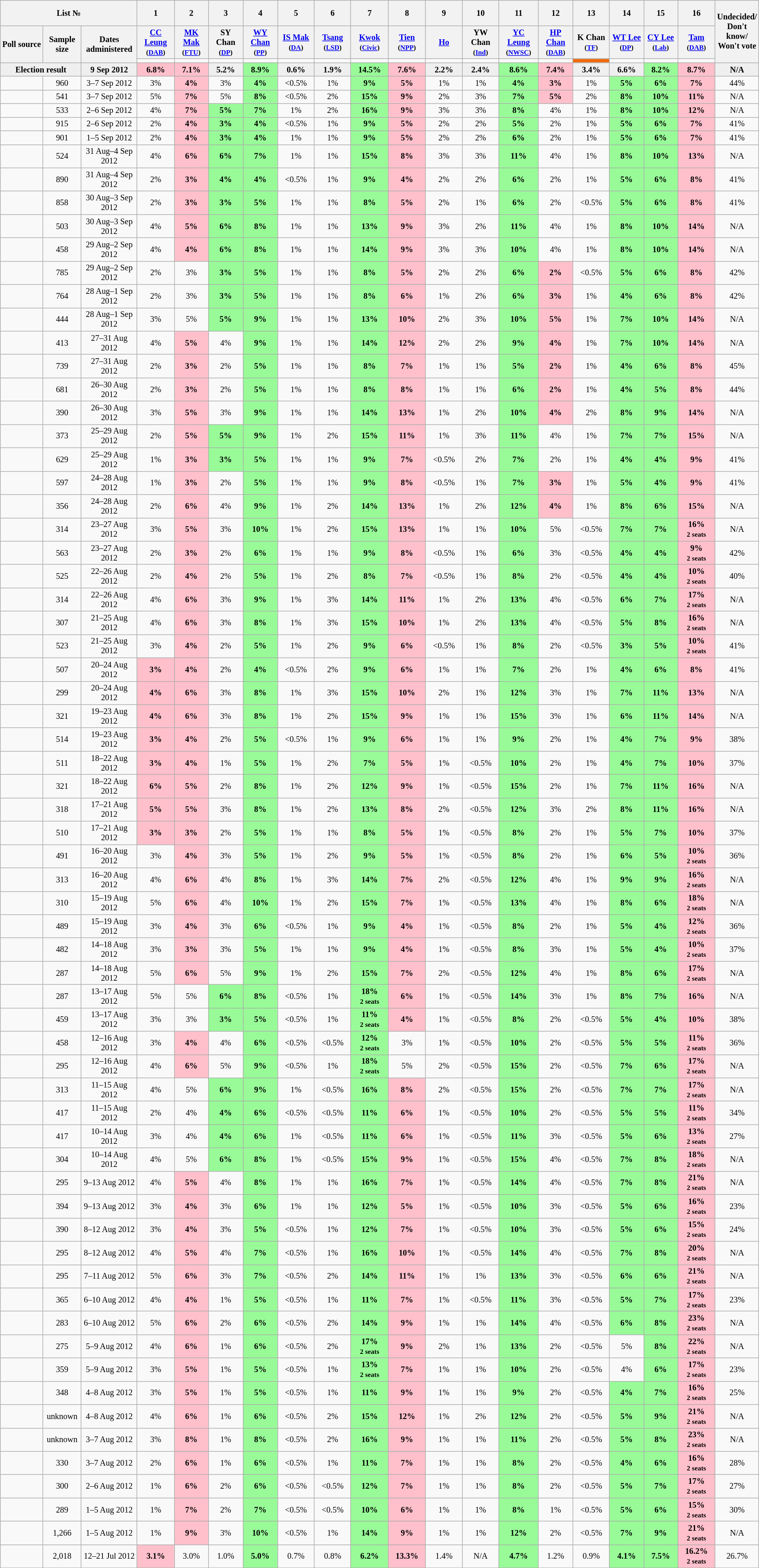<table class="wikitable collapsible" style="text-align:center; font-size:85%; line-height:16px; margin-bottom:0">
<tr style="height:42px; background:#e9e9e9;">
<th colspan=3>List №</th>
<th>1</th>
<th>2</th>
<th>3</th>
<th>4</th>
<th>5</th>
<th>6</th>
<th>7</th>
<th>8</th>
<th>9</th>
<th>10</th>
<th>11</th>
<th>12</th>
<th>13</th>
<th>14</th>
<th>15</th>
<th>16</th>
<th rowspan=3>Undecided/<br>Don't know/<br>Won't vote</th>
</tr>
<tr>
<th width=160px rowspan=2>Poll source</th>
<th width=80px rowspan=2>Sample<br>size</th>
<th width=120px rowspan=2>Dates administered</th>
<th width=120><a href='#'>CC Leung</a> <br><small>(<a href='#'>DAB</a>)</small></th>
<th width=120><a href='#'>MK Mak</a> <br><small>(<a href='#'>FTU</a>)</small></th>
<th width=120>SY Chan <br><small>(<a href='#'>DP</a>)</small></th>
<th width=120><a href='#'>WY Chan</a> <br><small>(<a href='#'>PP</a>)</small></th>
<th width=120><a href='#'>IS Mak</a> <br><small>(<a href='#'>DA</a>)</small></th>
<th width=120><a href='#'>Tsang</a> <br><small>(<a href='#'>LSD</a>)</small></th>
<th width=120><a href='#'>Kwok</a> <br><small>(<a href='#'>Civic</a>)</small></th>
<th width=120><a href='#'>Tien</a> <br><small>(<a href='#'>NPP</a>)</small></th>
<th width=120><a href='#'>Ho</a></th>
<th width=120>YW Chan <br><small>(<a href='#'>Ind</a>)</small></th>
<th width=120><a href='#'>YC Leung</a> <br><small>(<a href='#'>NWSC</a>)</small></th>
<th width=120><a href='#'>HP Chan</a> <br><small>(<a href='#'>DAB</a>)</small></th>
<th width=120>K Chan <br><small>(<a href='#'>TF</a>)</small></th>
<th width=120><a href='#'>WT Lee</a> <br><small>(<a href='#'>DP</a>)</small></th>
<th width=120><a href='#'>CY Lee</a> <br><small>(<a href='#'>Lab</a>)</small></th>
<th width=120><a href='#'>Tam</a> <br><small>(<a href='#'>DAB</a>)</small></th>
</tr>
<tr>
<td></td>
<td></td>
<td></td>
<td></td>
<td></td>
<td></td>
<td></td>
<td></td>
<td></td>
<td></td>
<td></td>
<td></td>
<td bgcolor=#ED6C10></td>
<td></td>
<td></td>
<td></td>
</tr>
<tr style="background:#EFEFEF; font-weight:bold;">
<td colspan=2><strong>Election result</strong></td>
<td><strong>9 Sep 2012</strong></td>
<td style="background:Pink;"><strong>6.8%</strong></td>
<td style="background:Pink;"><strong>7.1%</strong></td>
<td>5.2%</td>
<td style="background:PaleGreen;"><strong>8.9%</strong></td>
<td>0.6%</td>
<td>1.9%</td>
<td style="background:PaleGreen;"><strong>14.5%</strong></td>
<td style="background:Pink;"><strong>7.6%</strong></td>
<td>2.2%</td>
<td>2.4%</td>
<td style="background:PaleGreen;"><strong>8.6%</strong></td>
<td style="background:Pink;"><strong>7.4%</strong></td>
<td>3.4%</td>
<td>6.6%</td>
<td style="background:PaleGreen;"><strong>8.2%</strong></td>
<td style="background:Pink;"><strong>8.7%</strong></td>
<td>N/A</td>
</tr>
<tr>
<td></td>
<td>960</td>
<td>3–7 Sep 2012</td>
<td>3%</td>
<td style="background:Pink;"><strong>4%</strong></td>
<td>3%</td>
<td style="background:PaleGreen;"><strong>4%</strong></td>
<td><0.5%</td>
<td>1%</td>
<td style="background:PaleGreen;"><strong>9%</strong></td>
<td style="background:Pink;"><strong>5%</strong></td>
<td>1%</td>
<td>1%</td>
<td style="background:PaleGreen;"><strong>4%</strong></td>
<td style="background:Pink;"><strong>3%</strong></td>
<td>1%</td>
<td style="background:PaleGreen;"><strong>5%</strong></td>
<td style="background:PaleGreen;"><strong>6%</strong></td>
<td style="background:Pink;"><strong>7%</strong></td>
<td>44%</td>
</tr>
<tr>
<td></td>
<td>541</td>
<td>3–7 Sep 2012</td>
<td>5%</td>
<td style="background:Pink;"><strong>7%</strong></td>
<td>5%</td>
<td style="background:PaleGreen;"><strong>8%</strong></td>
<td><0.5%</td>
<td>2%</td>
<td style="background:PaleGreen;"><strong>15%</strong></td>
<td style="background:Pink;"><strong>9%</strong></td>
<td>2%</td>
<td>3%</td>
<td style="background:PaleGreen;"><strong>7%</strong></td>
<td style="background:Pink;"><strong>5%</strong></td>
<td>2%</td>
<td style="background:PaleGreen;"><strong>8%</strong></td>
<td style="background:PaleGreen;"><strong>10%</strong></td>
<td style="background:Pink;"><strong>11%</strong></td>
<td>N/A</td>
</tr>
<tr>
<td></td>
<td>533</td>
<td>2–6 Sep 2012</td>
<td>4%</td>
<td style="background:Pink;"><strong>7%</strong></td>
<td style="background:PaleGreen;"><strong>5%</strong></td>
<td style="background:PaleGreen;"><strong>7%</strong></td>
<td>1%</td>
<td>2%</td>
<td style="background:PaleGreen;"><strong>16%</strong></td>
<td style="background:Pink;"><strong>9%</strong></td>
<td>3%</td>
<td>3%</td>
<td style="background:PaleGreen;"><strong>8%</strong></td>
<td>4%</td>
<td>1%</td>
<td style="background:PaleGreen;"><strong>8%</strong></td>
<td style="background:PaleGreen;"><strong>10%</strong></td>
<td style="background:Pink;"><strong>12%</strong></td>
<td>N/A</td>
</tr>
<tr>
<td></td>
<td>915</td>
<td>2–6 Sep 2012</td>
<td>2%</td>
<td style="background:Pink;"><strong>4%</strong></td>
<td style="background:PaleGreen;"><strong>3%</strong></td>
<td style="background:PaleGreen;"><strong>4%</strong></td>
<td><0.5%</td>
<td>1%</td>
<td style="background:PaleGreen;"><strong>9%</strong></td>
<td style="background:Pink;"><strong>5%</strong></td>
<td>2%</td>
<td>2%</td>
<td style="background:PaleGreen;"><strong>5%</strong></td>
<td>2%</td>
<td>1%</td>
<td style="background:PaleGreen;"><strong>5%</strong></td>
<td style="background:PaleGreen;"><strong>6%</strong></td>
<td style="background:Pink;"><strong>7%</strong></td>
<td>41%</td>
</tr>
<tr>
<td></td>
<td>901</td>
<td>1–5 Sep 2012</td>
<td>2%</td>
<td style="background:Pink;"><strong>4%</strong></td>
<td style="background:PaleGreen;"><strong>3%</strong></td>
<td style="background:PaleGreen;"><strong>4%</strong></td>
<td>1%</td>
<td>1%</td>
<td style="background:PaleGreen;"><strong>9%</strong></td>
<td style="background:Pink;"><strong>5%</strong></td>
<td>2%</td>
<td>2%</td>
<td style="background:PaleGreen;"><strong>6%</strong></td>
<td>2%</td>
<td>1%</td>
<td style="background:PaleGreen;"><strong>5%</strong></td>
<td style="background:PaleGreen;"><strong>6%</strong></td>
<td style="background:Pink;"><strong>7%</strong></td>
<td>41%</td>
</tr>
<tr>
<td></td>
<td>524</td>
<td>31 Aug–4 Sep 2012</td>
<td>4%</td>
<td style="background:Pink;"><strong>6%</strong></td>
<td style="background:PaleGreen;"><strong>6%</strong></td>
<td style="background:PaleGreen;"><strong>7%</strong></td>
<td>1%</td>
<td>1%</td>
<td style="background:PaleGreen;"><strong>15%</strong></td>
<td style="background:Pink;"><strong>8%</strong></td>
<td>3%</td>
<td>3%</td>
<td style="background:PaleGreen;"><strong>11%</strong></td>
<td>4%</td>
<td>1%</td>
<td style="background:PaleGreen;"><strong>8%</strong></td>
<td style="background:PaleGreen;"><strong>10%</strong></td>
<td style="background:Pink;"><strong>13%</strong></td>
<td>N/A</td>
</tr>
<tr>
<td></td>
<td>890</td>
<td>31 Aug–4 Sep 2012</td>
<td>2%</td>
<td style="background:Pink;"><strong>3%</strong></td>
<td style="background:PaleGreen;"><strong>4%</strong></td>
<td style="background:PaleGreen;"><strong>4%</strong></td>
<td><0.5%</td>
<td>1%</td>
<td style="background:PaleGreen;"><strong>9%</strong></td>
<td style="background:Pink;"><strong>4%</strong></td>
<td>2%</td>
<td>2%</td>
<td style="background:PaleGreen;"><strong>6%</strong></td>
<td>2%</td>
<td>1%</td>
<td style="background:PaleGreen;"><strong>5%</strong></td>
<td style="background:PaleGreen;"><strong>6%</strong></td>
<td style="background:Pink;"><strong>8%</strong></td>
<td>41%</td>
</tr>
<tr>
<td></td>
<td>858</td>
<td>30 Aug–3 Sep 2012</td>
<td>2%</td>
<td style="background:Pink;"><strong>3%</strong></td>
<td style="background:PaleGreen;"><strong>3%</strong></td>
<td style="background:PaleGreen;"><strong>5%</strong></td>
<td>1%</td>
<td>1%</td>
<td style="background:PaleGreen;"><strong>8%</strong></td>
<td style="background:Pink;"><strong>5%</strong></td>
<td>2%</td>
<td>1%</td>
<td style="background:PaleGreen;"><strong>6%</strong></td>
<td>2%</td>
<td><0.5%</td>
<td style="background:PaleGreen;"><strong>5%</strong></td>
<td style="background:PaleGreen;"><strong>6%</strong></td>
<td style="background:Pink;"><strong>8%</strong></td>
<td>41%</td>
</tr>
<tr>
<td></td>
<td>503</td>
<td>30 Aug–3 Sep 2012</td>
<td>4%</td>
<td style="background:Pink;"><strong>5%</strong></td>
<td style="background:PaleGreen;"><strong>6%</strong></td>
<td style="background:PaleGreen;"><strong>8%</strong></td>
<td>1%</td>
<td>1%</td>
<td style="background:PaleGreen;"><strong>13%</strong></td>
<td style="background:Pink;"><strong>9%</strong></td>
<td>3%</td>
<td>2%</td>
<td style="background:PaleGreen;"><strong>11%</strong></td>
<td>4%</td>
<td>1%</td>
<td style="background:PaleGreen;"><strong>8%</strong></td>
<td style="background:PaleGreen;"><strong>10%</strong></td>
<td style="background:Pink;"><strong>14%</strong></td>
<td>N/A</td>
</tr>
<tr>
<td></td>
<td>458</td>
<td>29 Aug–2 Sep 2012</td>
<td>4%</td>
<td style="background:Pink;"><strong>4%</strong></td>
<td style="background:PaleGreen;"><strong>6%</strong></td>
<td style="background:PaleGreen;"><strong>8%</strong></td>
<td>1%</td>
<td>1%</td>
<td style="background:PaleGreen;"><strong>14%</strong></td>
<td style="background:Pink;"><strong>9%</strong></td>
<td>3%</td>
<td>3%</td>
<td style="background:PaleGreen;"><strong>10%</strong></td>
<td>4%</td>
<td>1%</td>
<td style="background:PaleGreen;"><strong>8%</strong></td>
<td style="background:PaleGreen;"><strong>10%</strong></td>
<td style="background:Pink;"><strong>14%</strong></td>
<td>N/A</td>
</tr>
<tr>
<td></td>
<td>785</td>
<td>29 Aug–2 Sep 2012</td>
<td>2%</td>
<td>3%</td>
<td style="background:PaleGreen;"><strong>3%</strong></td>
<td style="background:PaleGreen;"><strong>5%</strong></td>
<td>1%</td>
<td>1%</td>
<td style="background:PaleGreen;"><strong>8%</strong></td>
<td style="background:Pink;"><strong>5%</strong></td>
<td>2%</td>
<td>2%</td>
<td style="background:PaleGreen;"><strong>6%</strong></td>
<td style="background:Pink;"><strong>2%</strong></td>
<td><0.5%</td>
<td style="background:PaleGreen;"><strong>5%</strong></td>
<td style="background:PaleGreen;"><strong>6%</strong></td>
<td style="background:Pink;"><strong>8%</strong></td>
<td>42%</td>
</tr>
<tr>
<td></td>
<td>764</td>
<td>28 Aug–1 Sep 2012</td>
<td>2%</td>
<td>3%</td>
<td style="background:PaleGreen;"><strong>3%</strong></td>
<td style="background:PaleGreen;"><strong>5%</strong></td>
<td>1%</td>
<td>1%</td>
<td style="background:PaleGreen;"><strong>8%</strong></td>
<td style="background:Pink;"><strong>6%</strong></td>
<td>1%</td>
<td>2%</td>
<td style="background:PaleGreen;"><strong>6%</strong></td>
<td style="background:Pink;"><strong>3%</strong></td>
<td>1%</td>
<td style="background:PaleGreen;"><strong>4%</strong></td>
<td style="background:PaleGreen;"><strong>6%</strong></td>
<td style="background:Pink;"><strong>8%</strong></td>
<td>42%</td>
</tr>
<tr>
<td></td>
<td>444</td>
<td>28 Aug–1 Sep 2012</td>
<td>3%</td>
<td>5%</td>
<td style="background:PaleGreen;"><strong>5%</strong></td>
<td style="background:PaleGreen;"><strong>9%</strong></td>
<td>1%</td>
<td>1%</td>
<td style="background:PaleGreen;"><strong>13%</strong></td>
<td style="background:Pink;"><strong>10%</strong></td>
<td>2%</td>
<td>3%</td>
<td style="background:PaleGreen;"><strong>10%</strong></td>
<td style="background:Pink;"><strong>5%</strong></td>
<td>1%</td>
<td style="background:PaleGreen;"><strong>7%</strong></td>
<td style="background:PaleGreen;"><strong>10%</strong></td>
<td style="background:Pink;"><strong>14%</strong></td>
<td>N/A</td>
</tr>
<tr>
<td></td>
<td>413</td>
<td>27–31 Aug 2012</td>
<td>4%</td>
<td style="background:Pink;"><strong>5%</strong></td>
<td>4%</td>
<td style="background:PaleGreen;"><strong>9%</strong></td>
<td>1%</td>
<td>1%</td>
<td style="background:PaleGreen;"><strong>14%</strong></td>
<td style="background:Pink;"><strong>12%</strong></td>
<td>2%</td>
<td>2%</td>
<td style="background:PaleGreen;"><strong>9%</strong></td>
<td style="background:Pink;"><strong>4%</strong></td>
<td>1%</td>
<td style="background:PaleGreen;"><strong>7%</strong></td>
<td style="background:PaleGreen;"><strong>10%</strong></td>
<td style="background:Pink;"><strong>14%</strong></td>
<td>N/A</td>
</tr>
<tr>
<td></td>
<td>739</td>
<td>27–31 Aug 2012</td>
<td>2%</td>
<td style="background:Pink;"><strong>3%</strong></td>
<td>2%</td>
<td style="background:PaleGreen;"><strong>5%</strong></td>
<td>1%</td>
<td>1%</td>
<td style="background:PaleGreen;"><strong>8%</strong></td>
<td style="background:Pink;"><strong>7%</strong></td>
<td>1%</td>
<td>1%</td>
<td style="background:PaleGreen;"><strong>5%</strong></td>
<td style="background:Pink;"><strong>2%</strong></td>
<td>1%</td>
<td style="background:PaleGreen;"><strong>4%</strong></td>
<td style="background:PaleGreen;"><strong>6%</strong></td>
<td style="background:Pink;"><strong>8%</strong></td>
<td>45%</td>
</tr>
<tr>
<td></td>
<td>681</td>
<td>26–30 Aug 2012</td>
<td>2%</td>
<td style="background:Pink;"><strong>3%</strong></td>
<td>2%</td>
<td style="background:PaleGreen;"><strong>5%</strong></td>
<td>1%</td>
<td>1%</td>
<td style="background:PaleGreen;"><strong>8%</strong></td>
<td style="background:Pink;"><strong>8%</strong></td>
<td>1%</td>
<td>1%</td>
<td style="background:PaleGreen;"><strong>6%</strong></td>
<td style="background:Pink;"><strong>2%</strong></td>
<td>1%</td>
<td style="background:PaleGreen;"><strong>4%</strong></td>
<td style="background:PaleGreen;"><strong>5%</strong></td>
<td style="background:Pink;"><strong>8%</strong></td>
<td>44%</td>
</tr>
<tr>
<td></td>
<td>390</td>
<td>26–30 Aug 2012</td>
<td>3%</td>
<td style="background:Pink;"><strong>5%</strong></td>
<td>3%</td>
<td style="background:PaleGreen;"><strong>9%</strong></td>
<td>1%</td>
<td>1%</td>
<td style="background:PaleGreen;"><strong>14%</strong></td>
<td style="background:Pink;"><strong>13%</strong></td>
<td>1%</td>
<td>2%</td>
<td style="background:PaleGreen;"><strong>10%</strong></td>
<td style="background:Pink;"><strong>4%</strong></td>
<td>2%</td>
<td style="background:PaleGreen;"><strong>8%</strong></td>
<td style="background:PaleGreen;"><strong>9%</strong></td>
<td style="background:Pink;"><strong>14%</strong></td>
<td>N/A</td>
</tr>
<tr>
<td></td>
<td>373</td>
<td>25–29 Aug 2012</td>
<td>2%</td>
<td style="background:Pink;"><strong>5%</strong></td>
<td style="background:PaleGreen;"><strong>5%</strong></td>
<td style="background:PaleGreen;"><strong>9%</strong></td>
<td>1%</td>
<td>2%</td>
<td style="background:PaleGreen;"><strong>15%</strong></td>
<td style="background:Pink;"><strong>11%</strong></td>
<td>1%</td>
<td>3%</td>
<td style="background:PaleGreen;"><strong>11%</strong></td>
<td>4%</td>
<td>1%</td>
<td style="background:PaleGreen;"><strong>7%</strong></td>
<td style="background:PaleGreen;"><strong>7%</strong></td>
<td style="background:Pink;"><strong>15%</strong></td>
<td>N/A</td>
</tr>
<tr>
<td></td>
<td>629</td>
<td>25–29 Aug 2012</td>
<td>1%</td>
<td style="background:Pink;"><strong>3%</strong></td>
<td style="background:PaleGreen;"><strong>3%</strong></td>
<td style="background:PaleGreen;"><strong>5%</strong></td>
<td>1%</td>
<td>1%</td>
<td style="background:PaleGreen;"><strong>9%</strong></td>
<td style="background:Pink;"><strong>7%</strong></td>
<td><0.5%</td>
<td>2%</td>
<td style="background:PaleGreen;"><strong>7%</strong></td>
<td>2%</td>
<td>1%</td>
<td style="background:PaleGreen;"><strong>4%</strong></td>
<td style="background:PaleGreen;"><strong>4%</strong></td>
<td style="background:Pink;"><strong>9%</strong></td>
<td>41%</td>
</tr>
<tr>
<td></td>
<td>597</td>
<td>24–28 Aug 2012</td>
<td>1%</td>
<td style="background:Pink;"><strong>3%</strong></td>
<td>2%</td>
<td style="background:PaleGreen;"><strong>5%</strong></td>
<td>1%</td>
<td>1%</td>
<td style="background:PaleGreen;"><strong>9%</strong></td>
<td style="background:Pink;"><strong>8%</strong></td>
<td><0.5%</td>
<td>1%</td>
<td style="background:PaleGreen;"><strong>7%</strong></td>
<td style="background:Pink;"><strong>3%</strong></td>
<td>1%</td>
<td style="background:PaleGreen;"><strong>5%</strong></td>
<td style="background:PaleGreen;"><strong>4%</strong></td>
<td style="background:Pink;"><strong>9%</strong></td>
<td>41%</td>
</tr>
<tr>
<td></td>
<td>356</td>
<td>24–28 Aug 2012</td>
<td>2%</td>
<td style="background:Pink;"><strong>6%</strong></td>
<td>4%</td>
<td style="background:PaleGreen;"><strong>9%</strong></td>
<td>1%</td>
<td>2%</td>
<td style="background:PaleGreen;"><strong>14%</strong></td>
<td style="background:Pink;"><strong>13%</strong></td>
<td>1%</td>
<td>2%</td>
<td style="background:PaleGreen;"><strong>12%</strong></td>
<td style="background:Pink;"><strong>4%</strong></td>
<td>1%</td>
<td style="background:PaleGreen;"><strong>8%</strong></td>
<td style="background:PaleGreen;"><strong>6%</strong></td>
<td style="background:Pink;"><strong>15%</strong></td>
<td>N/A</td>
</tr>
<tr>
<td></td>
<td>314</td>
<td>23–27 Aug 2012</td>
<td>3%</td>
<td style="background:Pink;"><strong>5%</strong></td>
<td>3%</td>
<td style="background:PaleGreen;"><strong>10%</strong></td>
<td>1%</td>
<td>2%</td>
<td style="background:PaleGreen;"><strong>15%</strong></td>
<td style="background:Pink;"><strong>13%</strong></td>
<td>1%</td>
<td>1%</td>
<td style="background:PaleGreen;"><strong>10%</strong></td>
<td>5%</td>
<td><0.5%</td>
<td style="background:PaleGreen;"><strong>7%</strong></td>
<td style="background:PaleGreen;"><strong>7%</strong></td>
<td style="background:Pink;"><strong>16%<br><small>2 seats</small></strong></td>
<td>N/A</td>
</tr>
<tr>
<td></td>
<td>563</td>
<td>23–27 Aug 2012</td>
<td>2%</td>
<td style="background:Pink;"><strong>3%</strong></td>
<td>2%</td>
<td style="background:PaleGreen;"><strong>6%</strong></td>
<td>1%</td>
<td>1%</td>
<td style="background:PaleGreen;"><strong>9%</strong></td>
<td style="background:Pink;"><strong>8%</strong></td>
<td><0.5%</td>
<td>1%</td>
<td style="background:PaleGreen;"><strong>6%</strong></td>
<td>3%</td>
<td><0.5%</td>
<td style="background:PaleGreen;"><strong>4%</strong></td>
<td style="background:PaleGreen;"><strong>4%</strong></td>
<td style="background:Pink;"><strong>9%<br><small>2 seats</small></strong></td>
<td>42%</td>
</tr>
<tr>
<td></td>
<td>525</td>
<td>22–26 Aug 2012</td>
<td>2%</td>
<td style="background:Pink;"><strong>4%</strong></td>
<td>2%</td>
<td style="background:PaleGreen;"><strong>5%</strong></td>
<td>1%</td>
<td>2%</td>
<td style="background:PaleGreen;"><strong>8%</strong></td>
<td style="background:Pink;"><strong>7%</strong></td>
<td><0.5%</td>
<td>1%</td>
<td style="background:PaleGreen;"><strong>8%</strong></td>
<td>2%</td>
<td><0.5%</td>
<td style="background:PaleGreen;"><strong>4%</strong></td>
<td style="background:PaleGreen;"><strong>4%</strong></td>
<td style="background:Pink;"><strong>10%<br><small>2 seats</small></strong></td>
<td>40%</td>
</tr>
<tr>
<td></td>
<td>314</td>
<td>22–26 Aug 2012</td>
<td>4%</td>
<td style="background:Pink;"><strong>6%</strong></td>
<td>3%</td>
<td style="background:PaleGreen;"><strong>9%</strong></td>
<td>1%</td>
<td>3%</td>
<td style="background:PaleGreen;"><strong>14%</strong></td>
<td style="background:Pink;"><strong>11%</strong></td>
<td>1%</td>
<td>2%</td>
<td style="background:PaleGreen;"><strong>13%</strong></td>
<td>4%</td>
<td><0.5%</td>
<td style="background:PaleGreen;"><strong>6%</strong></td>
<td style="background:PaleGreen;"><strong>7%</strong></td>
<td style="background:Pink;"><strong>17%<br><small>2 seats</small></strong></td>
<td>N/A</td>
</tr>
<tr>
<td></td>
<td>307</td>
<td>21–25 Aug 2012</td>
<td>4%</td>
<td style="background:Pink;"><strong>6%</strong></td>
<td>3%</td>
<td style="background:PaleGreen;"><strong>8%</strong></td>
<td>1%</td>
<td>3%</td>
<td style="background:PaleGreen;"><strong>15%</strong></td>
<td style="background:Pink;"><strong>10%</strong></td>
<td>1%</td>
<td>2%</td>
<td style="background:PaleGreen;"><strong>13%</strong></td>
<td>4%</td>
<td><0.5%</td>
<td style="background:PaleGreen;"><strong>5%</strong></td>
<td style="background:PaleGreen;"><strong>8%</strong></td>
<td style="background:Pink;"><strong>16%<br><small>2 seats</small></strong></td>
<td>N/A</td>
</tr>
<tr>
<td></td>
<td>523</td>
<td>21–25 Aug 2012</td>
<td>3%</td>
<td style="background:Pink;"><strong>4%</strong></td>
<td>2%</td>
<td style="background:PaleGreen;"><strong>5%</strong></td>
<td>1%</td>
<td>2%</td>
<td style="background:PaleGreen;"><strong>9%</strong></td>
<td style="background:Pink;"><strong>6%</strong></td>
<td><0.5%</td>
<td>1%</td>
<td style="background:PaleGreen;"><strong>8%</strong></td>
<td>2%</td>
<td><0.5%</td>
<td style="background:PaleGreen;"><strong>3%</strong></td>
<td style="background:PaleGreen;"><strong>5%</strong></td>
<td style="background:Pink;"><strong>10%<br><small>2 seats</small></strong></td>
<td>41%</td>
</tr>
<tr>
<td></td>
<td>507</td>
<td>20–24 Aug 2012</td>
<td style="background:Pink;"><strong>3%</strong></td>
<td style="background:Pink;"><strong>4%</strong></td>
<td>2%</td>
<td style="background:PaleGreen;"><strong>4%</strong></td>
<td><0.5%</td>
<td>2%</td>
<td style="background:PaleGreen;"><strong>9%</strong></td>
<td style="background:Pink;"><strong>6%</strong></td>
<td>1%</td>
<td>1%</td>
<td style="background:PaleGreen;"><strong>7%</strong></td>
<td>2%</td>
<td>1%</td>
<td style="background:PaleGreen;"><strong>4%</strong></td>
<td style="background:PaleGreen;"><strong>6%</strong></td>
<td style="background:Pink;"><strong>8%</strong></td>
<td>41%</td>
</tr>
<tr>
<td></td>
<td>299</td>
<td>20–24 Aug 2012</td>
<td style="background:Pink;"><strong>4%</strong></td>
<td style="background:Pink;"><strong>6%</strong></td>
<td>3%</td>
<td style="background:PaleGreen;"><strong>8%</strong></td>
<td>1%</td>
<td>3%</td>
<td style="background:PaleGreen;"><strong>15%</strong></td>
<td style="background:Pink;"><strong>10%</strong></td>
<td>2%</td>
<td>1%</td>
<td style="background:PaleGreen;"><strong>12%</strong></td>
<td>3%</td>
<td>1%</td>
<td style="background:PaleGreen;"><strong>7%</strong></td>
<td style="background:PaleGreen;"><strong>11%</strong></td>
<td style="background:Pink;"><strong>13%</strong></td>
<td>N/A</td>
</tr>
<tr>
<td></td>
<td>321</td>
<td>19–23 Aug 2012</td>
<td style="background:Pink;"><strong>4%</strong></td>
<td style="background:Pink;"><strong>6%</strong></td>
<td>3%</td>
<td style="background:PaleGreen;"><strong>8%</strong></td>
<td>1%</td>
<td>2%</td>
<td style="background:PaleGreen;"><strong>15%</strong></td>
<td style="background:Pink;"><strong>9%</strong></td>
<td>1%</td>
<td>1%</td>
<td style="background:PaleGreen;"><strong>15%</strong></td>
<td>3%</td>
<td>1%</td>
<td style="background:PaleGreen;"><strong>6%</strong></td>
<td style="background:PaleGreen;"><strong>11%</strong></td>
<td style="background:Pink;"><strong>14%</strong></td>
<td>N/A</td>
</tr>
<tr>
<td></td>
<td>514</td>
<td>19–23 Aug 2012</td>
<td style="background:Pink;"><strong>3%</strong></td>
<td style="background:Pink;"><strong>4%</strong></td>
<td>2%</td>
<td style="background:PaleGreen;"><strong>5%</strong></td>
<td><0.5%</td>
<td>1%</td>
<td style="background:PaleGreen;"><strong>9%</strong></td>
<td style="background:Pink;"><strong>6%</strong></td>
<td>1%</td>
<td>1%</td>
<td style="background:PaleGreen;"><strong>9%</strong></td>
<td>2%</td>
<td>1%</td>
<td style="background:PaleGreen;"><strong>4%</strong></td>
<td style="background:PaleGreen;"><strong>7%</strong></td>
<td style="background:Pink;"><strong>9%</strong></td>
<td>38%</td>
</tr>
<tr>
<td></td>
<td>511</td>
<td>18–22 Aug 2012</td>
<td style="background:Pink;"><strong>3%</strong></td>
<td style="background:Pink;"><strong>4%</strong></td>
<td>1%</td>
<td style="background:PaleGreen;"><strong>5%</strong></td>
<td>1%</td>
<td>2%</td>
<td style="background:PaleGreen;"><strong>7%</strong></td>
<td style="background:Pink;"><strong>5%</strong></td>
<td>1%</td>
<td><0.5%</td>
<td style="background:PaleGreen;"><strong>10%</strong></td>
<td>2%</td>
<td>1%</td>
<td style="background:PaleGreen;"><strong>4%</strong></td>
<td style="background:PaleGreen;"><strong>7%</strong></td>
<td style="background:Pink;"><strong>10%</strong></td>
<td>37%</td>
</tr>
<tr>
<td></td>
<td>321</td>
<td>18–22 Aug 2012</td>
<td style="background:Pink;"><strong>6%</strong></td>
<td style="background:Pink;"><strong>5%</strong></td>
<td>2%</td>
<td style="background:PaleGreen;"><strong>8%</strong></td>
<td>1%</td>
<td>2%</td>
<td style="background:PaleGreen;"><strong>12%</strong></td>
<td style="background:Pink;"><strong>9%</strong></td>
<td>1%</td>
<td><0.5%</td>
<td style="background:PaleGreen;"><strong>15%</strong></td>
<td>2%</td>
<td>1%</td>
<td style="background:PaleGreen;"><strong>7%</strong></td>
<td style="background:PaleGreen;"><strong>11%</strong></td>
<td style="background:Pink;"><strong>16%</strong></td>
<td>N/A</td>
</tr>
<tr>
<td></td>
<td>318</td>
<td>17–21 Aug 2012</td>
<td style="background:Pink;"><strong>5%</strong></td>
<td style="background:Pink;"><strong>5%</strong></td>
<td>3%</td>
<td style="background:PaleGreen;"><strong>8%</strong></td>
<td>1%</td>
<td>2%</td>
<td style="background:PaleGreen;"><strong>13%</strong></td>
<td style="background:Pink;"><strong>8%</strong></td>
<td>2%</td>
<td><0.5%</td>
<td style="background:PaleGreen;"><strong>12%</strong></td>
<td>3%</td>
<td>2%</td>
<td style="background:PaleGreen;"><strong>8%</strong></td>
<td style="background:PaleGreen;"><strong>11%</strong></td>
<td style="background:Pink;"><strong>16%</strong></td>
<td>N/A</td>
</tr>
<tr>
<td></td>
<td>510</td>
<td>17–21 Aug 2012</td>
<td style="background:Pink;"><strong>3%</strong></td>
<td style="background:Pink;"><strong>3%</strong></td>
<td>2%</td>
<td style="background:PaleGreen;"><strong>5%</strong></td>
<td>1%</td>
<td>1%</td>
<td style="background:PaleGreen;"><strong>8%</strong></td>
<td style="background:Pink;"><strong>5%</strong></td>
<td>1%</td>
<td><0.5%</td>
<td style="background:PaleGreen;"><strong>8%</strong></td>
<td>2%</td>
<td>1%</td>
<td style="background:PaleGreen;"><strong>5%</strong></td>
<td style="background:PaleGreen;"><strong>7%</strong></td>
<td style="background:Pink;"><strong>10%</strong></td>
<td>37%</td>
</tr>
<tr>
<td></td>
<td>491</td>
<td>16–20 Aug 2012</td>
<td>3%</td>
<td style="background:Pink;"><strong>4%</strong></td>
<td>3%</td>
<td style="background:PaleGreen;"><strong>5%</strong></td>
<td>1%</td>
<td>2%</td>
<td style="background:PaleGreen;"><strong>9%</strong></td>
<td style="background:Pink;"><strong>5%</strong></td>
<td>1%</td>
<td><0.5%</td>
<td style="background:PaleGreen;"><strong>8%</strong></td>
<td>2%</td>
<td>1%</td>
<td style="background:PaleGreen;"><strong>6%</strong></td>
<td style="background:PaleGreen;"><strong>5%</strong></td>
<td style="background:Pink;"><strong>10%<br><small>2 seats</small></strong></td>
<td>36%</td>
</tr>
<tr>
<td></td>
<td>313</td>
<td>16–20 Aug 2012</td>
<td>4%</td>
<td style="background:Pink;"><strong>6%</strong></td>
<td>4%</td>
<td style="background:PaleGreen;"><strong>8%</strong></td>
<td>1%</td>
<td>3%</td>
<td style="background:PaleGreen;"><strong>14%</strong></td>
<td style="background:Pink;"><strong>7%</strong></td>
<td>2%</td>
<td><0.5%</td>
<td style="background:PaleGreen;"><strong>12%</strong></td>
<td>4%</td>
<td>1%</td>
<td style="background:PaleGreen;"><strong>9%</strong></td>
<td style="background:PaleGreen;"><strong>9%</strong></td>
<td style="background:Pink;"><strong>16%<br><small>2 seats</small></strong></td>
<td>N/A</td>
</tr>
<tr>
<td></td>
<td>310</td>
<td>15–19 Aug 2012</td>
<td>5%</td>
<td style="background:Pink;"><strong>6%</strong></td>
<td>4%</td>
<td style="background:PaleGreen;"><strong>10%</strong></td>
<td>1%</td>
<td>2%</td>
<td style="background:PaleGreen;"><strong>15%</strong></td>
<td style="background:Pink;"><strong>7%</strong></td>
<td>1%</td>
<td><0.5%</td>
<td style="background:PaleGreen;"><strong>13%</strong></td>
<td>4%</td>
<td>1%</td>
<td style="background:PaleGreen;"><strong>8%</strong></td>
<td style="background:PaleGreen;"><strong>6%</strong></td>
<td style="background:Pink;"><strong>18%<br><small>2 seats</small></strong></td>
<td>N/A</td>
</tr>
<tr>
<td></td>
<td>489</td>
<td>15–19 Aug 2012</td>
<td>3%</td>
<td style="background:Pink;"><strong>4%</strong></td>
<td>3%</td>
<td style="background:PaleGreen;"><strong>6%</strong></td>
<td><0.5%</td>
<td>1%</td>
<td style="background:PaleGreen;"><strong>9%</strong></td>
<td style="background:Pink;"><strong>4%</strong></td>
<td>1%</td>
<td><0.5%</td>
<td style="background:PaleGreen;"><strong>8%</strong></td>
<td>2%</td>
<td>1%</td>
<td style="background:PaleGreen;"><strong>5%</strong></td>
<td style="background:PaleGreen;"><strong>4%</strong></td>
<td style="background:Pink;"><strong>12%<br><small>2 seats</small></strong></td>
<td>36%</td>
</tr>
<tr>
<td></td>
<td>482</td>
<td>14–18 Aug 2012</td>
<td>3%</td>
<td style="background:Pink;"><strong>3%</strong></td>
<td>3%</td>
<td style="background:PaleGreen;"><strong>5%</strong></td>
<td>1%</td>
<td>1%</td>
<td style="background:PaleGreen;"><strong>9%</strong></td>
<td style="background:Pink;"><strong>4%</strong></td>
<td>1%</td>
<td><0.5%</td>
<td style="background:PaleGreen;"><strong>8%</strong></td>
<td>3%</td>
<td>1%</td>
<td style="background:PaleGreen;"><strong>5%</strong></td>
<td style="background:PaleGreen;"><strong>4%</strong></td>
<td style="background:Pink;"><strong>10%<br><small>2 seats</small></strong></td>
<td>37%</td>
</tr>
<tr>
<td></td>
<td>287</td>
<td>14–18 Aug 2012</td>
<td>5%</td>
<td style="background:Pink;"><strong>6%</strong></td>
<td>5%</td>
<td style="background:PaleGreen;"><strong>9%</strong></td>
<td>1%</td>
<td>2%</td>
<td style="background:PaleGreen;"><strong>15%</strong></td>
<td style="background:Pink;"><strong>7%</strong></td>
<td>2%</td>
<td><0.5%</td>
<td style="background:PaleGreen;"><strong>12%</strong></td>
<td>4%</td>
<td>1%</td>
<td style="background:PaleGreen;"><strong>8%</strong></td>
<td style="background:PaleGreen;"><strong>6%</strong></td>
<td style="background:Pink;"><strong>17%<br><small>2 seats</small></strong></td>
<td>N/A</td>
</tr>
<tr>
<td></td>
<td>287</td>
<td>13–17 Aug 2012</td>
<td>5%</td>
<td>5%</td>
<td style="background:PaleGreen;"><strong>6%</strong></td>
<td style="background:PaleGreen;"><strong>8%</strong></td>
<td><0.5%</td>
<td>1%</td>
<td style="background:PaleGreen;"><strong>18%<br><small>2 seats</small></strong></td>
<td style="background:Pink;"><strong>6%</strong></td>
<td>1%</td>
<td><0.5%</td>
<td style="background:PaleGreen;"><strong>14%</strong></td>
<td>3%</td>
<td>1%</td>
<td style="background:PaleGreen;"><strong>8%</strong></td>
<td style="background:PaleGreen;"><strong>7%</strong></td>
<td style="background:Pink;"><strong>16%</strong></td>
<td>N/A</td>
</tr>
<tr>
<td></td>
<td>459</td>
<td>13–17 Aug 2012</td>
<td>3%</td>
<td>3%</td>
<td style="background:PaleGreen;"><strong>3%</strong></td>
<td style="background:PaleGreen;"><strong>5%</strong></td>
<td><0.5%</td>
<td>1%</td>
<td style="background:PaleGreen;"><strong>11%<br><small>2 seats</small></strong></td>
<td style="background:Pink;"><strong>4%</strong></td>
<td>1%</td>
<td><0.5%</td>
<td style="background:PaleGreen;"><strong>8%</strong></td>
<td>2%</td>
<td><0.5%</td>
<td style="background:PaleGreen;"><strong>5%</strong></td>
<td style="background:PaleGreen;"><strong>4%</strong></td>
<td style="background:Pink;"><strong>10%</strong></td>
<td>38%</td>
</tr>
<tr>
<td></td>
<td>458</td>
<td>12–16 Aug 2012</td>
<td>3%</td>
<td style="background:Pink;"><strong>4%</strong></td>
<td>4%</td>
<td style="background:PaleGreen;"><strong>6%</strong></td>
<td><0.5%</td>
<td><0.5%</td>
<td style="background:PaleGreen;"><strong>12%<br><small>2 seats</small></strong></td>
<td>3%</td>
<td>1%</td>
<td><0.5%</td>
<td style="background:PaleGreen;"><strong>10%</strong></td>
<td>2%</td>
<td><0.5%</td>
<td style="background:PaleGreen;"><strong>5%</strong></td>
<td style="background:PaleGreen;"><strong>5%</strong></td>
<td style="background:Pink;"><strong>11%<br><small>2 seats</small></strong></td>
<td>36%</td>
</tr>
<tr>
<td></td>
<td>295</td>
<td>12–16 Aug 2012</td>
<td>4%</td>
<td style="background:Pink;"><strong>6%</strong></td>
<td>5%</td>
<td style="background:PaleGreen;"><strong>9%</strong></td>
<td><0.5%</td>
<td>1%</td>
<td style="background:PaleGreen;"><strong>18%<br><small>2 seats</small></strong></td>
<td>5%</td>
<td>2%</td>
<td><0.5%</td>
<td style="background:PaleGreen;"><strong>15%</strong></td>
<td>2%</td>
<td><0.5%</td>
<td style="background:PaleGreen;"><strong>7%</strong></td>
<td style="background:PaleGreen;"><strong>6%</strong></td>
<td style="background:Pink;"><strong>17%<br><small>2 seats</small></strong></td>
<td>N/A</td>
</tr>
<tr>
<td></td>
<td>313</td>
<td>11–15 Aug 2012</td>
<td>4%</td>
<td>5%</td>
<td style="background:PaleGreen;"><strong>6%</strong></td>
<td style="background:PaleGreen;"><strong>9%</strong></td>
<td>1%</td>
<td><0.5%</td>
<td style="background:PaleGreen;"><strong>16%</strong></td>
<td style="background:Pink;"><strong>8%</strong></td>
<td>2%</td>
<td><0.5%</td>
<td style="background:PaleGreen;"><strong>15%</strong></td>
<td>2%</td>
<td><0.5%</td>
<td style="background:PaleGreen;"><strong>7%</strong></td>
<td style="background:PaleGreen;"><strong>7%</strong></td>
<td style="background:Pink;"><strong>17%<br><small>2 seats</small></strong></td>
<td>N/A</td>
</tr>
<tr>
<td></td>
<td>417</td>
<td>11–15 Aug 2012</td>
<td>2%</td>
<td>4%</td>
<td style="background:PaleGreen;"><strong>4%</strong></td>
<td style="background:PaleGreen;"><strong>6%</strong></td>
<td><0.5%</td>
<td><0.5%</td>
<td style="background:PaleGreen;"><strong>11%</strong></td>
<td style="background:Pink;"><strong>6%</strong></td>
<td>1%</td>
<td><0.5%</td>
<td style="background:PaleGreen;"><strong>10%</strong></td>
<td>2%</td>
<td><0.5%</td>
<td style="background:PaleGreen;"><strong>5%</strong></td>
<td style="background:PaleGreen;"><strong>5%</strong></td>
<td style="background:Pink;"><strong>11%<br><small>2 seats</small></strong></td>
<td>34%</td>
</tr>
<tr>
<td></td>
<td>417</td>
<td>10–14 Aug 2012</td>
<td>3%</td>
<td>4%</td>
<td style="background:PaleGreen;"><strong>4%</strong></td>
<td style="background:PaleGreen;"><strong>6%</strong></td>
<td>1%</td>
<td><0.5%</td>
<td style="background:PaleGreen;"><strong>11%</strong></td>
<td style="background:Pink;"><strong>6%</strong></td>
<td>1%</td>
<td><0.5%</td>
<td style="background:PaleGreen;"><strong>11%</strong></td>
<td>3%</td>
<td><0.5%</td>
<td style="background:PaleGreen;"><strong>5%</strong></td>
<td style="background:PaleGreen;"><strong>6%</strong></td>
<td style="background:Pink;"><strong>13%<br><small>2 seats</small></strong></td>
<td>27%</td>
</tr>
<tr>
<td></td>
<td>304</td>
<td>10–14 Aug 2012</td>
<td>4%</td>
<td>5%</td>
<td style="background:PaleGreen;"><strong>6%</strong></td>
<td style="background:PaleGreen;"><strong>8%</strong></td>
<td>1%</td>
<td><0.5%</td>
<td style="background:PaleGreen;"><strong>15%</strong></td>
<td style="background:Pink;"><strong>9%</strong></td>
<td>1%</td>
<td><0.5%</td>
<td style="background:PaleGreen;"><strong>15%</strong></td>
<td>4%</td>
<td><0.5%</td>
<td style="background:PaleGreen;"><strong>7%</strong></td>
<td style="background:PaleGreen;"><strong>8%</strong></td>
<td style="background:Pink;"><strong>18%<br><small>2 seats</small></strong></td>
<td>N/A</td>
</tr>
<tr>
<td></td>
<td>295</td>
<td>9–13 Aug 2012</td>
<td>4%</td>
<td style="background:Pink;"><strong>5%</strong></td>
<td>4%</td>
<td style="background:PaleGreen;"><strong>8%</strong></td>
<td>1%</td>
<td>1%</td>
<td style="background:PaleGreen;"><strong>16%</strong></td>
<td style="background:Pink;"><strong>7%</strong></td>
<td>1%</td>
<td><0.5%</td>
<td style="background:PaleGreen;"><strong>14%</strong></td>
<td>4%</td>
<td><0.5%</td>
<td style="background:PaleGreen;"><strong>7%</strong></td>
<td style="background:PaleGreen;"><strong>8%</strong></td>
<td style="background:Pink;"><strong>21%<br><small>2 seats</small></strong></td>
<td>N/A</td>
</tr>
<tr>
<td></td>
<td>394</td>
<td>9–13 Aug 2012</td>
<td>3%</td>
<td style="background:Pink;"><strong>4%</strong></td>
<td>3%</td>
<td style="background:PaleGreen;"><strong>6%</strong></td>
<td>1%</td>
<td>1%</td>
<td style="background:PaleGreen;"><strong>12%</strong></td>
<td style="background:Pink;"><strong>5%</strong></td>
<td>1%</td>
<td><0.5%</td>
<td style="background:PaleGreen;"><strong>10%</strong></td>
<td>3%</td>
<td><0.5%</td>
<td style="background:PaleGreen;"><strong>5%</strong></td>
<td style="background:PaleGreen;"><strong>6%</strong></td>
<td style="background:Pink;"><strong>16%<br><small>2 seats</small></strong></td>
<td>23%</td>
</tr>
<tr>
<td></td>
<td>390</td>
<td>8–12 Aug 2012</td>
<td>3%</td>
<td style="background:Pink;"><strong>4%</strong></td>
<td>3%</td>
<td style="background:PaleGreen;"><strong>5%</strong></td>
<td><0.5%</td>
<td>1%</td>
<td style="background:PaleGreen;"><strong>12%</strong></td>
<td style="background:Pink;"><strong>7%</strong></td>
<td>1%</td>
<td><0.5%</td>
<td style="background:PaleGreen;"><strong>10%</strong></td>
<td>3%</td>
<td><0.5%</td>
<td style="background:PaleGreen;"><strong>5%</strong></td>
<td style="background:PaleGreen;"><strong>6%</strong></td>
<td style="background:Pink;"><strong>15%<br><small>2 seats</small></strong></td>
<td>24%</td>
</tr>
<tr>
<td></td>
<td>295</td>
<td>8–12 Aug 2012</td>
<td>4%</td>
<td style="background:Pink;"><strong>5%</strong></td>
<td>4%</td>
<td style="background:PaleGreen;"><strong>7%</strong></td>
<td><0.5%</td>
<td>1%</td>
<td style="background:PaleGreen;"><strong>16%</strong></td>
<td style="background:Pink;"><strong>10%</strong></td>
<td>1%</td>
<td><0.5%</td>
<td style="background:PaleGreen;"><strong>14%</strong></td>
<td>4%</td>
<td><0.5%</td>
<td style="background:PaleGreen;"><strong>7%</strong></td>
<td style="background:PaleGreen;"><strong>8%</strong></td>
<td style="background:Pink;"><strong>20%<br><small>2 seats</small></strong></td>
<td>N/A</td>
</tr>
<tr>
<td></td>
<td>295</td>
<td>7–11 Aug 2012</td>
<td>5%</td>
<td style="background:Pink;"><strong>6%</strong></td>
<td>3%</td>
<td style="background:PaleGreen;"><strong>7%</strong></td>
<td><0.5%</td>
<td>2%</td>
<td style="background:PaleGreen;"><strong>14%</strong></td>
<td style="background:Pink;"><strong>11%</strong></td>
<td>1%</td>
<td>1%</td>
<td style="background:PaleGreen;"><strong>13%</strong></td>
<td>3%</td>
<td><0.5%</td>
<td style="background:PaleGreen;"><strong>6%</strong></td>
<td style="background:PaleGreen;"><strong>6%</strong></td>
<td style="background:Pink;"><strong>21%<br><small>2 seats</small></strong></td>
<td>N/A</td>
</tr>
<tr>
<td></td>
<td>365</td>
<td>6–10 Aug 2012</td>
<td>4%</td>
<td style="background:Pink;"><strong>4%</strong></td>
<td>1%</td>
<td style="background:PaleGreen;"><strong>5%</strong></td>
<td><0.5%</td>
<td>1%</td>
<td style="background:PaleGreen;"><strong>11%</strong></td>
<td style="background:Pink;"><strong>7%</strong></td>
<td>1%</td>
<td><0.5%</td>
<td style="background:PaleGreen;"><strong>11%</strong></td>
<td>3%</td>
<td><0.5%</td>
<td style="background:PaleGreen;"><strong>5%</strong></td>
<td style="background:PaleGreen;"><strong>7%</strong></td>
<td style="background:Pink;"><strong>17%<br><small>2 seats</small></strong></td>
<td>23%</td>
</tr>
<tr>
<td></td>
<td>283</td>
<td>6–10 Aug 2012</td>
<td>5%</td>
<td style="background:Pink;"><strong>6%</strong></td>
<td>2%</td>
<td style="background:PaleGreen;"><strong>6%</strong></td>
<td><0.5%</td>
<td>2%</td>
<td style="background:PaleGreen;"><strong>14%</strong></td>
<td style="background:Pink;"><strong>9%</strong></td>
<td>1%</td>
<td>1%</td>
<td style="background:PaleGreen;"><strong>14%</strong></td>
<td>4%</td>
<td><0.5%</td>
<td style="background:PaleGreen;"><strong>6%</strong></td>
<td style="background:PaleGreen;"><strong>8%</strong></td>
<td style="background:Pink;"><strong>23%<br><small>2 seats</small></strong></td>
<td>N/A</td>
</tr>
<tr>
<td></td>
<td>275</td>
<td>5–9 Aug 2012</td>
<td>4%</td>
<td style="background:Pink;"><strong>6%</strong></td>
<td>1%</td>
<td style="background:PaleGreen;"><strong>6%</strong></td>
<td><0.5%</td>
<td>2%</td>
<td style="background:PaleGreen;"><strong>17%<br><small>2 seats</small></strong></td>
<td style="background:Pink;"><strong>9%</strong></td>
<td>2%</td>
<td>1%</td>
<td style="background:PaleGreen;"><strong>13%</strong></td>
<td>2%</td>
<td><0.5%</td>
<td>5%</td>
<td style="background:PaleGreen;"><strong>8%</strong></td>
<td style="background:Pink;"><strong>22%<br><small>2 seats</small></strong></td>
<td>N/A</td>
</tr>
<tr>
<td></td>
<td>359</td>
<td>5–9 Aug 2012</td>
<td>3%</td>
<td style="background:Pink;"><strong>5%</strong></td>
<td>1%</td>
<td style="background:PaleGreen;"><strong>5%</strong></td>
<td><0.5%</td>
<td>1%</td>
<td style="background:PaleGreen;"><strong>13%<br><small>2 seats</small></strong></td>
<td style="background:Pink;"><strong>7%</strong></td>
<td>1%</td>
<td>1%</td>
<td style="background:PaleGreen;"><strong>10%</strong></td>
<td>2%</td>
<td><0.5%</td>
<td>4%</td>
<td style="background:PaleGreen;"><strong>6%</strong></td>
<td style="background:Pink;"><strong>17%<br><small>2 seats</small></strong></td>
<td>23%</td>
</tr>
<tr>
<td></td>
<td>348</td>
<td>4–8 Aug 2012</td>
<td>3%</td>
<td style="background:Pink;"><strong>5%</strong></td>
<td>1%</td>
<td style="background:PaleGreen;"><strong>5%</strong></td>
<td><0.5%</td>
<td>1%</td>
<td style="background:PaleGreen;"><strong>11%</strong></td>
<td style="background:Pink;"><strong>9%</strong></td>
<td>1%</td>
<td>1%</td>
<td style="background:PaleGreen;"><strong>9%</strong></td>
<td>2%</td>
<td><0.5%</td>
<td style="background:PaleGreen;"><strong>4%</strong></td>
<td style="background:PaleGreen;"><strong>7%</strong></td>
<td style="background:Pink;"><strong>16%<br><small>2 seats</small></strong></td>
<td>25%</td>
</tr>
<tr>
<td></td>
<td>unknown</td>
<td>4–8 Aug 2012</td>
<td>4%</td>
<td style="background:Pink;"><strong>6%</strong></td>
<td>1%</td>
<td style="background:PaleGreen;"><strong>6%</strong></td>
<td><0.5%</td>
<td>2%</td>
<td style="background:PaleGreen;"><strong>15%</strong></td>
<td style="background:Pink;"><strong>12%</strong></td>
<td>1%</td>
<td>2%</td>
<td style="background:PaleGreen;"><strong>12%</strong></td>
<td>2%</td>
<td><0.5%</td>
<td style="background:PaleGreen;"><strong>5%</strong></td>
<td style="background:PaleGreen;"><strong>9%</strong></td>
<td style="background:Pink;"><strong>21%<br><small>2 seats</small></strong></td>
<td>N/A</td>
</tr>
<tr>
<td></td>
<td>unknown</td>
<td>3–7 Aug 2012</td>
<td>3%</td>
<td style="background:Pink;"><strong>8%</strong></td>
<td>1%</td>
<td style="background:PaleGreen;"><strong>8%</strong></td>
<td><0.5%</td>
<td>2%</td>
<td style="background:PaleGreen;"><strong>16%</strong></td>
<td style="background:Pink;"><strong>9%</strong></td>
<td>1%</td>
<td>1%</td>
<td style="background:PaleGreen;"><strong>11%</strong></td>
<td>2%</td>
<td><0.5%</td>
<td style="background:PaleGreen;"><strong>5%</strong></td>
<td style="background:PaleGreen;"><strong>8%</strong></td>
<td style="background:Pink;"><strong>23%<br><small>2 seats</small></strong></td>
<td>N/A</td>
</tr>
<tr>
<td></td>
<td>330</td>
<td>3–7 Aug 2012</td>
<td>2%</td>
<td style="background:Pink;"><strong>6%</strong></td>
<td>1%</td>
<td style="background:PaleGreen;"><strong>6%</strong></td>
<td><0.5%</td>
<td>1%</td>
<td style="background:PaleGreen;"><strong>11%</strong></td>
<td style="background:Pink;"><strong>7%</strong></td>
<td>1%</td>
<td>1%</td>
<td style="background:PaleGreen;"><strong>8%</strong></td>
<td>2%</td>
<td><0.5%</td>
<td style="background:PaleGreen;"><strong>4%</strong></td>
<td style="background:PaleGreen;"><strong>6%</strong></td>
<td style="background:Pink;"><strong>16%<br><small>2 seats</small></strong></td>
<td>28%</td>
</tr>
<tr>
<td></td>
<td>300</td>
<td>2–6 Aug 2012</td>
<td>1%</td>
<td style="background:Pink;"><strong>6%</strong></td>
<td>2%</td>
<td style="background:PaleGreen;"><strong>6%</strong></td>
<td><0.5%</td>
<td><0.5%</td>
<td style="background:PaleGreen;"><strong>12%</strong></td>
<td style="background:Pink;"><strong>7%</strong></td>
<td>1%</td>
<td>1%</td>
<td style="background:PaleGreen;"><strong>8%</strong></td>
<td>2%</td>
<td><0.5%</td>
<td style="background:PaleGreen;"><strong>5%</strong></td>
<td style="background:PaleGreen;"><strong>7%</strong></td>
<td style="background:Pink;"><strong>17%<br><small>2 seats</small></strong></td>
<td>27%</td>
</tr>
<tr>
<td></td>
<td>289</td>
<td>1–5 Aug 2012</td>
<td>1%</td>
<td style="background:Pink;"><strong>7%</strong></td>
<td>2%</td>
<td style="background:PaleGreen;"><strong>7%</strong></td>
<td><0.5%</td>
<td><0.5%</td>
<td style="background:PaleGreen;"><strong>10%</strong></td>
<td style="background:Pink;"><strong>6%</strong></td>
<td>1%</td>
<td>1%</td>
<td style="background:PaleGreen;"><strong>8%</strong></td>
<td>1%</td>
<td><0.5%</td>
<td style="background:PaleGreen;"><strong>5%</strong></td>
<td style="background:PaleGreen;"><strong>6%</strong></td>
<td style="background:Pink;"><strong>15%<br><small>2 seats</small></strong></td>
<td>30%</td>
</tr>
<tr>
<td></td>
<td>1,266</td>
<td>1–5 Aug 2012</td>
<td>1%</td>
<td style="background:Pink;"><strong>9%</strong></td>
<td>3%</td>
<td style="background:PaleGreen;"><strong>10%</strong></td>
<td><0.5%</td>
<td>1%</td>
<td style="background:PaleGreen;"><strong>14%</strong></td>
<td style="background:Pink;"><strong>9%</strong></td>
<td>1%</td>
<td>1%</td>
<td style="background:PaleGreen;"><strong>12%</strong></td>
<td>2%</td>
<td><0.5%</td>
<td style="background:PaleGreen;"><strong>7%</strong></td>
<td style="background:PaleGreen;"><strong>9%</strong></td>
<td style="background:Pink;"><strong>21%<br><small>2 seats</small></strong></td>
<td>N/A</td>
</tr>
<tr>
<td></td>
<td>2,018</td>
<td>12–21 Jul 2012</td>
<td style="background:Pink;"><strong>3.1%</strong></td>
<td>3.0%</td>
<td>1.0%</td>
<td style="background:PaleGreen;"><strong>5.0%</strong></td>
<td>0.7%</td>
<td>0.8%</td>
<td style="background:PaleGreen;"><strong>6.2%</strong></td>
<td style="background:Pink;"><strong>13.3%</strong></td>
<td>1.4%</td>
<td>N/A</td>
<td style="background:PaleGreen;"><strong>4.7%</strong></td>
<td>1.2%</td>
<td>0.9%</td>
<td style="background:PaleGreen;"><strong>4.1%</strong></td>
<td style="background:PaleGreen;"><strong>7.5%</strong></td>
<td style="background:Pink;"><strong>16.2%<br><small>2 seats</small></strong></td>
<td>26.7%</td>
</tr>
</table>
